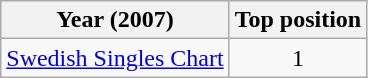<table class="wikitable">
<tr>
<th align="left">Year (2007)</th>
<th align="center">Top position</th>
</tr>
<tr>
<td align="left"><a href='#'>Swedish Singles Chart</a></td>
<td align="center">1 </td>
</tr>
</table>
